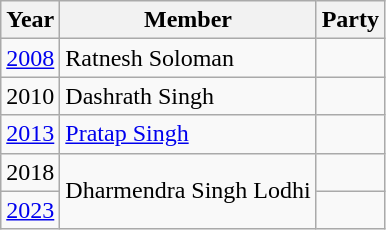<table class="wikitable sortable">
<tr>
<th>Year</th>
<th>Member</th>
<th colspan="2">Party</th>
</tr>
<tr>
<td><a href='#'>2008</a></td>
<td>Ratnesh Soloman</td>
<td></td>
</tr>
<tr>
<td>2010</td>
<td>Dashrath Singh</td>
<td></td>
</tr>
<tr>
<td><a href='#'>2013</a></td>
<td><a href='#'>Pratap Singh</a></td>
<td></td>
</tr>
<tr>
<td>2018</td>
<td rowspan="2">Dharmendra Singh Lodhi</td>
<td></td>
</tr>
<tr>
<td><a href='#'>2023</a></td>
</tr>
</table>
